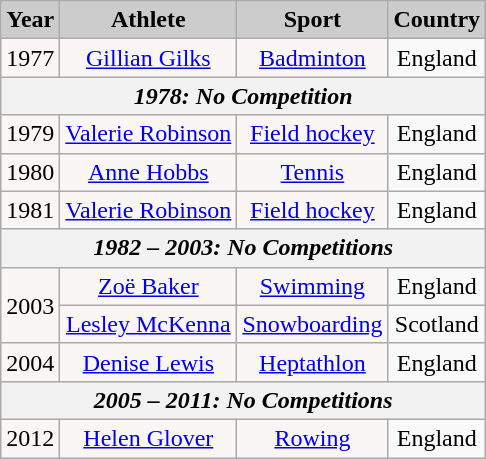<table class="wikitable">
<tr>
<th style="background:#ccc; text-align:Center;">Year</th>
<th style="background:#ccc; text-align:Center;">Athlete</th>
<th style="background:#ccc; text-align:Center;">Sport</th>
<th style="background:#ccc; text-align:Center;">Country</th>
</tr>
<tr>
<td style="text-align:center; background:#faf6f6;">1977</td>
<td style="text-align:center; background:#faf6f6;"><a href='#'>Gillian Gilks</a></td>
<td style="text-align:center; background:#faf6f6;"><a href='#'>Badminton</a></td>
<td style="text-align:center;">England </td>
</tr>
<tr>
<th colspan="4"><em>1978: No Competition</em></th>
</tr>
<tr>
<td style="text-align:center; background:#faf6f6;">1979</td>
<td style="text-align:center; background:#faf6f6;"><a href='#'>Valerie Robinson</a></td>
<td style="text-align:center; background:#faf6f6;"><a href='#'>Field hockey</a></td>
<td style="text-align:center;">England </td>
</tr>
<tr>
<td style="text-align:center; background:#faf6f6;">1980</td>
<td style="text-align:center; background:#faf6f6;"><a href='#'>Anne Hobbs</a></td>
<td style="text-align:center; background:#faf6f6;"><a href='#'>Tennis</a></td>
<td style="text-align:center;">England </td>
</tr>
<tr>
<td style="text-align:center; background:#faf6f6;">1981</td>
<td style="text-align:center; background:#faf6f6;"><a href='#'>Valerie Robinson</a></td>
<td style="text-align:center; background:#faf6f6;"><a href='#'>Field hockey</a></td>
<td style="text-align:center;">England </td>
</tr>
<tr>
<th colspan="4"><em>1982 – 2003: No Competitions</em></th>
</tr>
<tr>
<td style="text-align:center; background:#faf6f6;" rowspan=2>2003</td>
<td style="text-align:center; background:#faf6f6;"><a href='#'>Zoë Baker</a></td>
<td style="text-align:center; background:#faf6f6;"><a href='#'>Swimming</a></td>
<td style="text-align:center;">England </td>
</tr>
<tr>
<td style="text-align:center; background:#faf6f6;"><a href='#'>Lesley McKenna</a></td>
<td style="text-align:center; background:#faf6f6;"><a href='#'>Snowboarding</a></td>
<td style="text-align:center;">Scotland </td>
</tr>
<tr>
<td style="text-align:center; background:#faf6f6;">2004</td>
<td style="text-align:center; background:#faf6f6;"><a href='#'>Denise Lewis</a></td>
<td style="text-align:center; background:#faf6f6;"><a href='#'>Heptathlon</a></td>
<td style="text-align:center;">England </td>
</tr>
<tr>
<th colspan="4"><em>2005 – 2011: No Competitions</em></th>
</tr>
<tr>
<td style="text-align:center;background:#faf6f6;">2012</td>
<td style="text-align:center; background:#faf6f6;"><a href='#'>Helen Glover</a></td>
<td style="text-align:center; background:#faf6f6;"><a href='#'>Rowing</a></td>
<td style="text-align:center;">England </td>
</tr>
</table>
